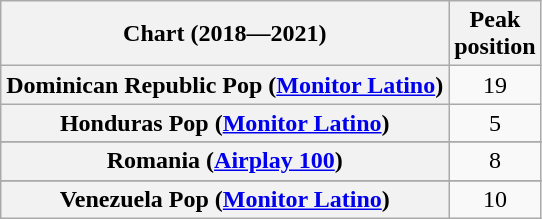<table class="wikitable sortable plainrowheaders" style="text-align:center">
<tr>
<th scope="col">Chart (2018―2021)</th>
<th scope="col">Peak<br>position</th>
</tr>
<tr>
<th scope="row">Dominican Republic Pop (<a href='#'>Monitor Latino</a>)</th>
<td>19</td>
</tr>
<tr>
<th scope="row">Honduras Pop (<a href='#'>Monitor Latino</a>)</th>
<td>5</td>
</tr>
<tr>
</tr>
<tr>
<th scope="row">Romania (<a href='#'>Airplay 100</a>)<br><em></em></th>
<td>8</td>
</tr>
<tr>
</tr>
<tr>
</tr>
<tr>
</tr>
<tr>
</tr>
<tr>
<th scope="row">Venezuela Pop (<a href='#'>Monitor Latino</a>)</th>
<td>10</td>
</tr>
</table>
